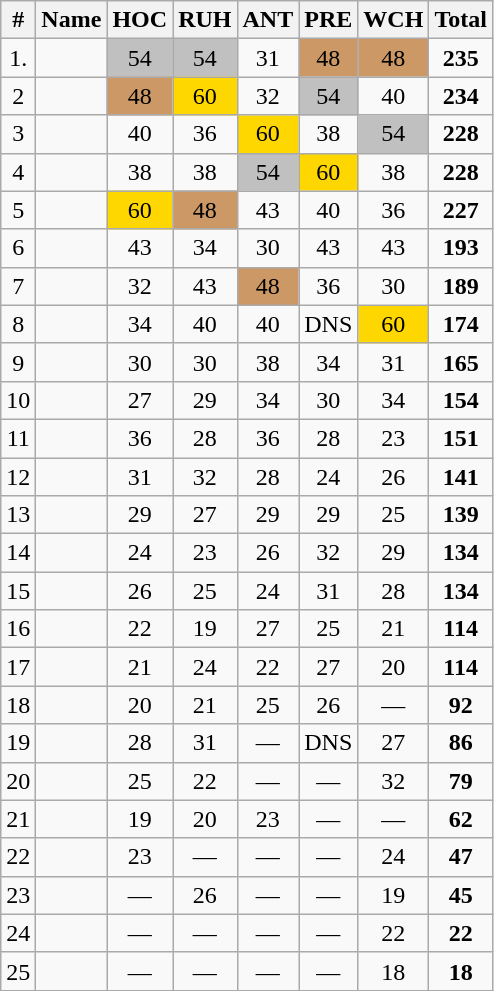<table class="wikitable sortable" style="text-align:center;">
<tr>
<th>#</th>
<th>Name</th>
<th>HOC</th>
<th>RUH</th>
<th>ANT</th>
<th>PRE</th>
<th>WCH</th>
<th>Total</th>
</tr>
<tr>
<td>1.</td>
<td align="left"></td>
<td bgcolor="silver">54</td>
<td bgcolor="silver">54</td>
<td>31</td>
<td bgcolor="cc9966">48</td>
<td bgcolor="cc9966">48</td>
<td><strong>235</strong></td>
</tr>
<tr>
<td>2</td>
<td align="left"></td>
<td bgcolor="cc9966">48</td>
<td bgcolor="gold">60</td>
<td>32</td>
<td bgcolor="silver">54</td>
<td>40</td>
<td><strong>234</strong></td>
</tr>
<tr>
<td>3</td>
<td align="left"></td>
<td>40</td>
<td>36</td>
<td bgcolor="gold">60</td>
<td>38</td>
<td bgcolor="silver">54</td>
<td><strong>228</strong></td>
</tr>
<tr>
<td>4</td>
<td align="left"></td>
<td>38</td>
<td>38</td>
<td bgcolor="silver">54</td>
<td bgcolor="gold">60</td>
<td>38</td>
<td><strong>228</strong></td>
</tr>
<tr>
<td>5</td>
<td align="left"></td>
<td bgcolor="gold">60</td>
<td bgcolor="cc9966">48</td>
<td>43</td>
<td>40</td>
<td>36</td>
<td><strong>227</strong></td>
</tr>
<tr>
<td>6</td>
<td align="left"></td>
<td>43</td>
<td>34</td>
<td>30</td>
<td>43</td>
<td>43</td>
<td><strong>193</strong></td>
</tr>
<tr>
<td>7</td>
<td align="left"></td>
<td>32</td>
<td>43</td>
<td bgcolor="cc9966">48</td>
<td>36</td>
<td>30</td>
<td><strong>189</strong></td>
</tr>
<tr>
<td>8</td>
<td align="left"></td>
<td>34</td>
<td>40</td>
<td>40</td>
<td>DNS</td>
<td bgcolor="gold">60</td>
<td><strong>174</strong></td>
</tr>
<tr>
<td>9</td>
<td align="left"></td>
<td>30</td>
<td>30</td>
<td>38</td>
<td>34</td>
<td>31</td>
<td><strong>165</strong></td>
</tr>
<tr>
<td>10</td>
<td align="left"></td>
<td>27</td>
<td>29</td>
<td>34</td>
<td>30</td>
<td>34</td>
<td><strong>154</strong></td>
</tr>
<tr>
<td>11</td>
<td align="left"></td>
<td>36</td>
<td>28</td>
<td>36</td>
<td>28</td>
<td>23</td>
<td><strong>151</strong></td>
</tr>
<tr>
<td>12</td>
<td align="left"></td>
<td>31</td>
<td>32</td>
<td>28</td>
<td>24</td>
<td>26</td>
<td><strong>141</strong></td>
</tr>
<tr>
<td>13</td>
<td align="left"></td>
<td>29</td>
<td>27</td>
<td>29</td>
<td>29</td>
<td>25</td>
<td><strong>139</strong></td>
</tr>
<tr>
<td>14</td>
<td align="left"></td>
<td>24</td>
<td>23</td>
<td>26</td>
<td>32</td>
<td>29</td>
<td><strong>134</strong></td>
</tr>
<tr>
<td>15</td>
<td align="left"></td>
<td>26</td>
<td>25</td>
<td>24</td>
<td>31</td>
<td>28</td>
<td><strong>134</strong></td>
</tr>
<tr>
<td>16</td>
<td align="left"></td>
<td>22</td>
<td>19</td>
<td>27</td>
<td>25</td>
<td>21</td>
<td><strong>114</strong></td>
</tr>
<tr>
<td>17</td>
<td align="left"></td>
<td>21</td>
<td>24</td>
<td>22</td>
<td>27</td>
<td>20</td>
<td><strong>114</strong></td>
</tr>
<tr>
<td>18</td>
<td align="left"></td>
<td>20</td>
<td>21</td>
<td>25</td>
<td>26</td>
<td>—</td>
<td><strong>92</strong></td>
</tr>
<tr>
<td>19</td>
<td align="left"></td>
<td>28</td>
<td>31</td>
<td>—</td>
<td>DNS</td>
<td>27</td>
<td><strong>86</strong></td>
</tr>
<tr>
<td>20</td>
<td align="left"></td>
<td>25</td>
<td>22</td>
<td>—</td>
<td>—</td>
<td>32</td>
<td><strong>79</strong></td>
</tr>
<tr>
<td>21</td>
<td align="left"></td>
<td>19</td>
<td>20</td>
<td>23</td>
<td>—</td>
<td>—</td>
<td><strong>62</strong></td>
</tr>
<tr>
<td>22</td>
<td align="left"></td>
<td>23</td>
<td>—</td>
<td>—</td>
<td>—</td>
<td>24</td>
<td><strong>47</strong></td>
</tr>
<tr>
<td>23</td>
<td align="left"></td>
<td>—</td>
<td>26</td>
<td>—</td>
<td>—</td>
<td>19</td>
<td><strong>45</strong></td>
</tr>
<tr>
<td>24</td>
<td align="left"></td>
<td>—</td>
<td>—</td>
<td>—</td>
<td>—</td>
<td>22</td>
<td><strong>22</strong></td>
</tr>
<tr>
<td>25</td>
<td align="left"></td>
<td>—</td>
<td>—</td>
<td>—</td>
<td>—</td>
<td>18</td>
<td><strong>18</strong></td>
</tr>
</table>
